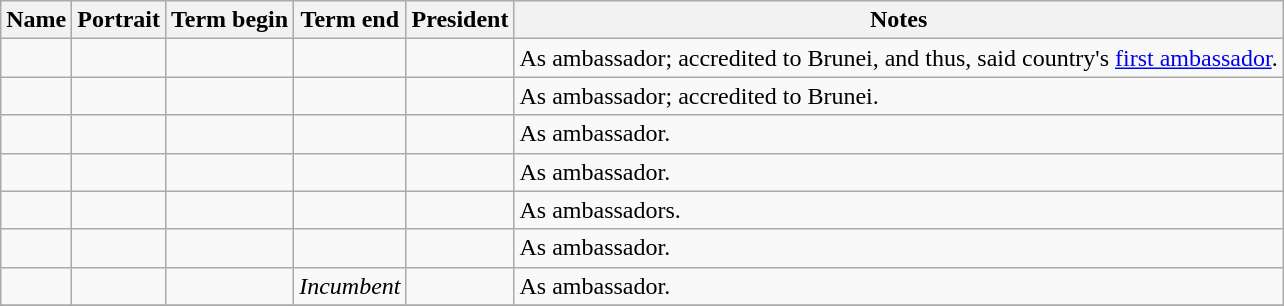<table class="wikitable sortable"  text-align:center;">
<tr>
<th>Name</th>
<th class="unsortable">Portrait</th>
<th>Term begin</th>
<th>Term end</th>
<th>President</th>
<th class="unsortable">Notes</th>
</tr>
<tr>
<td></td>
<td></td>
<td></td>
<td></td>
<td></td>
<td>As ambassador; accredited to Brunei, and thus, said country's <a href='#'>first ambassador</a>.</td>
</tr>
<tr>
<td></td>
<td></td>
<td></td>
<td></td>
<td></td>
<td>As ambassador; accredited to Brunei.</td>
</tr>
<tr>
<td></td>
<td></td>
<td></td>
<td></td>
<td></td>
<td>As ambassador.</td>
</tr>
<tr>
<td></td>
<td></td>
<td></td>
<td></td>
<td></td>
<td>As ambassador.</td>
</tr>
<tr>
<td></td>
<td></td>
<td></td>
<td></td>
<td></td>
<td>As ambassadors.</td>
</tr>
<tr>
<td></td>
<td></td>
<td></td>
<td></td>
<td></td>
<td>As ambassador.</td>
</tr>
<tr>
<td></td>
<td></td>
<td></td>
<td><em>Incumbent</em></td>
<td></td>
<td>As ambassador.</td>
</tr>
<tr>
</tr>
</table>
